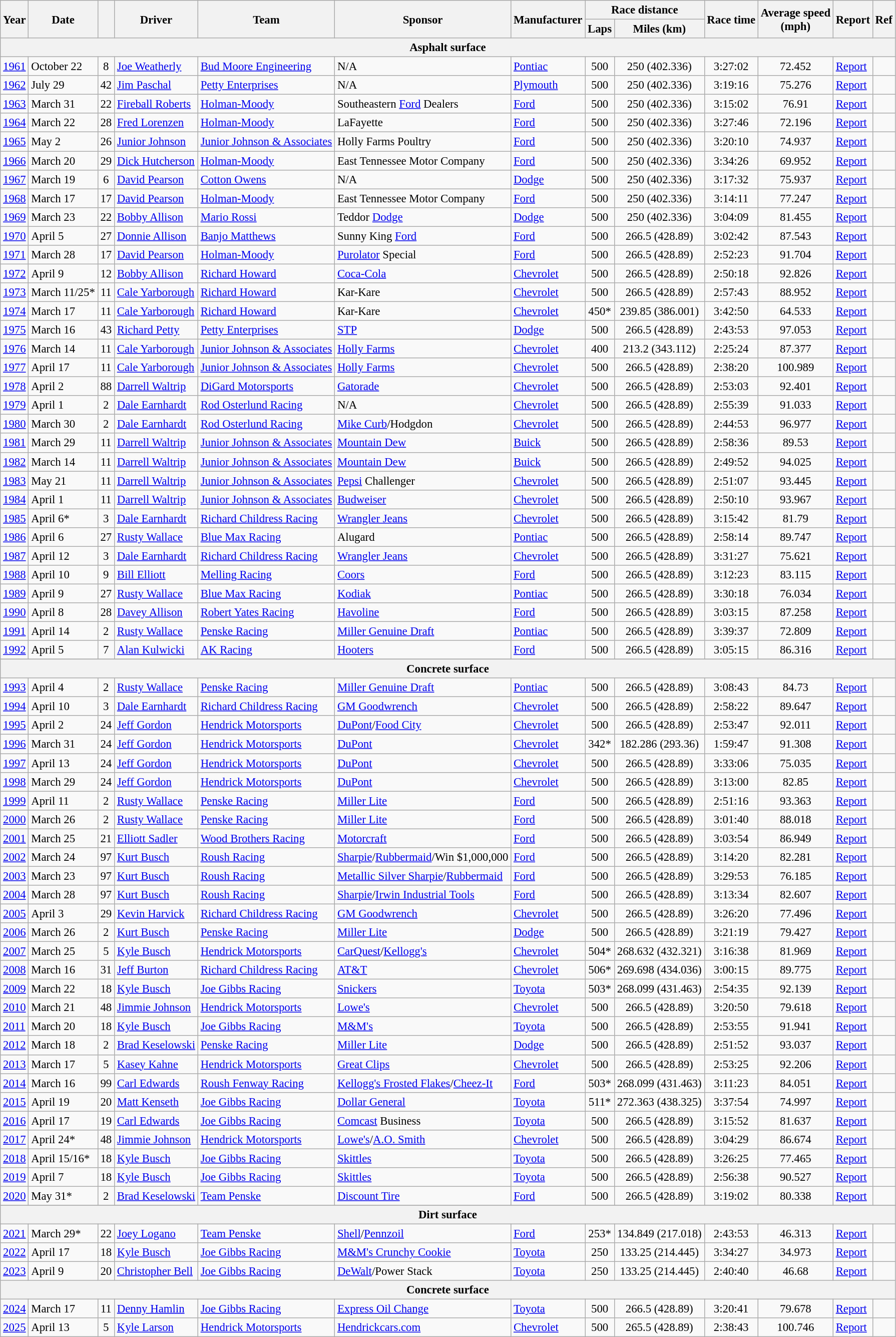<table class="wikitable" style="font-size: 95%;">
<tr>
<th rowspan="2">Year</th>
<th rowspan="2">Date</th>
<th rowspan="2"></th>
<th rowspan="2">Driver</th>
<th rowspan="2">Team</th>
<th rowspan="2">Sponsor</th>
<th rowspan="2">Manufacturer</th>
<th colspan="2">Race distance</th>
<th rowspan="2">Race time</th>
<th rowspan="2">Average speed<br>(mph)</th>
<th rowspan="2">Report</th>
<th rowspan="2">Ref</th>
</tr>
<tr>
<th>Laps</th>
<th>Miles (km)</th>
</tr>
<tr>
<th colspan=13>Asphalt surface</th>
</tr>
<tr>
<td><a href='#'>1961</a></td>
<td>October 22</td>
<td align="center">8</td>
<td><a href='#'>Joe Weatherly</a></td>
<td><a href='#'>Bud Moore Engineering</a></td>
<td>N/A</td>
<td><a href='#'>Pontiac</a></td>
<td align="center">500</td>
<td align="center">250 (402.336)</td>
<td align="center">3:27:02</td>
<td align="center">72.452</td>
<td><a href='#'>Report</a></td>
<td align="center"></td>
</tr>
<tr>
<td><a href='#'>1962</a></td>
<td>July 29</td>
<td align="center">42</td>
<td><a href='#'>Jim Paschal</a></td>
<td><a href='#'>Petty Enterprises</a></td>
<td>N/A</td>
<td><a href='#'>Plymouth</a></td>
<td align="center">500</td>
<td align="center">250 (402.336)</td>
<td align="center">3:19:16</td>
<td align="center">75.276</td>
<td><a href='#'>Report</a></td>
<td align="center"></td>
</tr>
<tr>
<td><a href='#'>1963</a></td>
<td>March 31</td>
<td align="center">22</td>
<td><a href='#'>Fireball Roberts</a></td>
<td><a href='#'>Holman-Moody</a></td>
<td>Southeastern <a href='#'>Ford</a> Dealers</td>
<td><a href='#'>Ford</a></td>
<td align="center">500</td>
<td align="center">250 (402.336)</td>
<td align="center">3:15:02</td>
<td align="center">76.91</td>
<td><a href='#'>Report</a></td>
<td align="center"></td>
</tr>
<tr>
<td><a href='#'>1964</a></td>
<td>March 22</td>
<td align="center">28</td>
<td><a href='#'>Fred Lorenzen</a></td>
<td><a href='#'>Holman-Moody</a></td>
<td>LaFayette</td>
<td><a href='#'>Ford</a></td>
<td align="center">500</td>
<td align="center">250 (402.336)</td>
<td align="center">3:27:46</td>
<td align="center">72.196</td>
<td><a href='#'>Report</a></td>
<td align="center"></td>
</tr>
<tr>
<td><a href='#'>1965</a></td>
<td>May 2</td>
<td align="center">26</td>
<td><a href='#'>Junior Johnson</a></td>
<td><a href='#'>Junior Johnson & Associates</a></td>
<td>Holly Farms Poultry</td>
<td><a href='#'>Ford</a></td>
<td align="center">500</td>
<td align="center">250 (402.336)</td>
<td align="center">3:20:10</td>
<td align="center">74.937</td>
<td><a href='#'>Report</a></td>
<td align="center"></td>
</tr>
<tr>
<td><a href='#'>1966</a></td>
<td>March 20</td>
<td align="center">29</td>
<td><a href='#'>Dick Hutcherson</a></td>
<td><a href='#'>Holman-Moody</a></td>
<td>East Tennessee Motor Company</td>
<td><a href='#'>Ford</a></td>
<td align="center">500</td>
<td align="center">250 (402.336)</td>
<td align="center">3:34:26</td>
<td align="center">69.952</td>
<td><a href='#'>Report</a></td>
<td align="center"></td>
</tr>
<tr>
<td><a href='#'>1967</a></td>
<td>March 19</td>
<td align="center">6</td>
<td><a href='#'>David Pearson</a></td>
<td><a href='#'>Cotton Owens</a></td>
<td>N/A</td>
<td><a href='#'>Dodge</a></td>
<td align="center">500</td>
<td align="center">250 (402.336)</td>
<td align="center">3:17:32</td>
<td align="center">75.937</td>
<td><a href='#'>Report</a></td>
<td align="center"></td>
</tr>
<tr>
<td><a href='#'>1968</a></td>
<td>March 17</td>
<td align="center">17</td>
<td><a href='#'>David Pearson</a></td>
<td><a href='#'>Holman-Moody</a></td>
<td>East Tennessee Motor Company</td>
<td><a href='#'>Ford</a></td>
<td align="center">500</td>
<td align="center">250 (402.336)</td>
<td align="center">3:14:11</td>
<td align="center">77.247</td>
<td><a href='#'>Report</a></td>
<td align="center"></td>
</tr>
<tr>
<td><a href='#'>1969</a></td>
<td>March 23</td>
<td align="center">22</td>
<td><a href='#'>Bobby Allison</a></td>
<td><a href='#'>Mario Rossi</a></td>
<td>Teddor <a href='#'>Dodge</a></td>
<td><a href='#'>Dodge</a></td>
<td align="center">500</td>
<td align="center">250 (402.336)</td>
<td align="center">3:04:09</td>
<td align="center">81.455</td>
<td><a href='#'>Report</a></td>
<td align="center"></td>
</tr>
<tr>
<td><a href='#'>1970</a></td>
<td>April 5</td>
<td align="center">27</td>
<td><a href='#'>Donnie Allison</a></td>
<td><a href='#'>Banjo Matthews</a></td>
<td>Sunny King <a href='#'>Ford</a></td>
<td><a href='#'>Ford</a></td>
<td align="center">500</td>
<td align="center">266.5 (428.89)</td>
<td align="center">3:02:42</td>
<td align="center">87.543</td>
<td><a href='#'>Report</a></td>
<td align="center"></td>
</tr>
<tr>
<td><a href='#'>1971</a></td>
<td>March 28</td>
<td align="center">17</td>
<td><a href='#'>David Pearson</a></td>
<td><a href='#'>Holman-Moody</a></td>
<td><a href='#'>Purolator</a> Special</td>
<td><a href='#'>Ford</a></td>
<td align="center">500</td>
<td align="center">266.5 (428.89)</td>
<td align="center">2:52:23</td>
<td align="center">91.704</td>
<td><a href='#'>Report</a></td>
<td align="center"></td>
</tr>
<tr>
<td><a href='#'>1972</a></td>
<td>April 9</td>
<td align="center">12</td>
<td><a href='#'>Bobby Allison</a></td>
<td><a href='#'>Richard Howard</a></td>
<td><a href='#'>Coca-Cola</a></td>
<td><a href='#'>Chevrolet</a></td>
<td align="center">500</td>
<td align="center">266.5 (428.89)</td>
<td align="center">2:50:18</td>
<td align="center">92.826</td>
<td><a href='#'>Report</a></td>
<td align="center"></td>
</tr>
<tr>
<td><a href='#'>1973</a></td>
<td>March 11/25*</td>
<td align="center">11</td>
<td><a href='#'>Cale Yarborough</a></td>
<td><a href='#'>Richard Howard</a></td>
<td>Kar-Kare</td>
<td><a href='#'>Chevrolet</a></td>
<td align="center">500</td>
<td align="center">266.5 (428.89)</td>
<td align="center">2:57:43</td>
<td align="center">88.952</td>
<td><a href='#'>Report</a></td>
<td align="center"></td>
</tr>
<tr>
<td><a href='#'>1974</a></td>
<td>March 17</td>
<td align="center">11</td>
<td><a href='#'>Cale Yarborough</a></td>
<td><a href='#'>Richard Howard</a></td>
<td>Kar-Kare</td>
<td><a href='#'>Chevrolet</a></td>
<td align="center">450*</td>
<td align="center">239.85 (386.001)</td>
<td align="center">3:42:50</td>
<td align="center">64.533</td>
<td><a href='#'>Report</a></td>
<td align="center"></td>
</tr>
<tr>
<td><a href='#'>1975</a></td>
<td>March 16</td>
<td align="center">43</td>
<td><a href='#'>Richard Petty</a></td>
<td><a href='#'>Petty Enterprises</a></td>
<td><a href='#'>STP</a></td>
<td><a href='#'>Dodge</a></td>
<td align="center">500</td>
<td align="center">266.5 (428.89)</td>
<td align="center">2:43:53</td>
<td align="center">97.053</td>
<td><a href='#'>Report</a></td>
<td align="center"></td>
</tr>
<tr>
<td><a href='#'>1976</a></td>
<td>March 14</td>
<td align="center">11</td>
<td><a href='#'>Cale Yarborough</a></td>
<td><a href='#'>Junior Johnson & Associates</a></td>
<td><a href='#'>Holly Farms</a></td>
<td><a href='#'>Chevrolet</a></td>
<td align="center">400</td>
<td align="center">213.2 (343.112)</td>
<td align="center">2:25:24</td>
<td align="center">87.377</td>
<td><a href='#'>Report</a></td>
<td align="center"></td>
</tr>
<tr>
<td><a href='#'>1977</a></td>
<td>April 17</td>
<td align="center">11</td>
<td><a href='#'>Cale Yarborough</a></td>
<td><a href='#'>Junior Johnson & Associates</a></td>
<td><a href='#'>Holly Farms</a></td>
<td><a href='#'>Chevrolet</a></td>
<td align="center">500</td>
<td align="center">266.5 (428.89)</td>
<td align="center">2:38:20</td>
<td align="center">100.989</td>
<td><a href='#'>Report</a></td>
<td align="center"></td>
</tr>
<tr>
<td><a href='#'>1978</a></td>
<td>April 2</td>
<td align="center">88</td>
<td><a href='#'>Darrell Waltrip</a></td>
<td><a href='#'>DiGard Motorsports</a></td>
<td><a href='#'>Gatorade</a></td>
<td><a href='#'>Chevrolet</a></td>
<td align="center">500</td>
<td align="center">266.5 (428.89)</td>
<td align="center">2:53:03</td>
<td align="center">92.401</td>
<td><a href='#'>Report</a></td>
<td align="center"></td>
</tr>
<tr>
<td><a href='#'>1979</a></td>
<td>April 1</td>
<td align="center">2</td>
<td><a href='#'>Dale Earnhardt</a></td>
<td><a href='#'>Rod Osterlund Racing</a></td>
<td>N/A</td>
<td><a href='#'>Chevrolet</a></td>
<td align="center">500</td>
<td align="center">266.5 (428.89)</td>
<td align="center">2:55:39</td>
<td align="center">91.033</td>
<td><a href='#'>Report</a></td>
<td align="center"></td>
</tr>
<tr>
<td><a href='#'>1980</a></td>
<td>March 30</td>
<td align="center">2</td>
<td><a href='#'>Dale Earnhardt</a></td>
<td><a href='#'>Rod Osterlund Racing</a></td>
<td><a href='#'>Mike Curb</a>/Hodgdon</td>
<td><a href='#'>Chevrolet</a></td>
<td align="center">500</td>
<td align="center">266.5 (428.89)</td>
<td align="center">2:44:53</td>
<td align="center">96.977</td>
<td><a href='#'>Report</a></td>
<td align="center"></td>
</tr>
<tr>
<td><a href='#'>1981</a></td>
<td>March 29</td>
<td align="center">11</td>
<td><a href='#'>Darrell Waltrip</a></td>
<td><a href='#'>Junior Johnson & Associates</a></td>
<td><a href='#'>Mountain Dew</a></td>
<td><a href='#'>Buick</a></td>
<td align="center">500</td>
<td align="center">266.5 (428.89)</td>
<td align="center">2:58:36</td>
<td align="center">89.53</td>
<td><a href='#'>Report</a></td>
<td align="center"></td>
</tr>
<tr>
<td><a href='#'>1982</a></td>
<td>March 14</td>
<td align="center">11</td>
<td><a href='#'>Darrell Waltrip</a></td>
<td><a href='#'>Junior Johnson & Associates</a></td>
<td><a href='#'>Mountain Dew</a></td>
<td><a href='#'>Buick</a></td>
<td align="center">500</td>
<td align="center">266.5 (428.89)</td>
<td align="center">2:49:52</td>
<td align="center">94.025</td>
<td><a href='#'>Report</a></td>
<td align="center"></td>
</tr>
<tr>
<td><a href='#'>1983</a></td>
<td>May 21</td>
<td align="center">11</td>
<td><a href='#'>Darrell Waltrip</a></td>
<td><a href='#'>Junior Johnson & Associates</a></td>
<td><a href='#'>Pepsi</a> Challenger</td>
<td><a href='#'>Chevrolet</a></td>
<td align="center">500</td>
<td align="center">266.5 (428.89)</td>
<td align="center">2:51:07</td>
<td align="center">93.445</td>
<td><a href='#'>Report</a></td>
<td align="center"></td>
</tr>
<tr>
<td><a href='#'>1984</a></td>
<td>April 1</td>
<td align="center">11</td>
<td><a href='#'>Darrell Waltrip</a></td>
<td><a href='#'>Junior Johnson & Associates</a></td>
<td><a href='#'>Budweiser</a></td>
<td><a href='#'>Chevrolet</a></td>
<td align="center">500</td>
<td align="center">266.5 (428.89)</td>
<td align="center">2:50:10</td>
<td align="center">93.967</td>
<td><a href='#'>Report</a></td>
<td align="center"></td>
</tr>
<tr>
<td><a href='#'>1985</a></td>
<td>April 6*</td>
<td align="center">3</td>
<td><a href='#'>Dale Earnhardt</a></td>
<td><a href='#'>Richard Childress Racing</a></td>
<td><a href='#'>Wrangler Jeans</a></td>
<td><a href='#'>Chevrolet</a></td>
<td align="center">500</td>
<td align="center">266.5 (428.89)</td>
<td align="center">3:15:42</td>
<td align="center">81.79</td>
<td><a href='#'>Report</a></td>
<td align="center"></td>
</tr>
<tr>
<td><a href='#'>1986</a></td>
<td>April 6</td>
<td align="center">27</td>
<td><a href='#'>Rusty Wallace</a></td>
<td><a href='#'>Blue Max Racing</a></td>
<td>Alugard</td>
<td><a href='#'>Pontiac</a></td>
<td align="center">500</td>
<td align="center">266.5 (428.89)</td>
<td align="center">2:58:14</td>
<td align="center">89.747</td>
<td><a href='#'>Report</a></td>
<td align="center"></td>
</tr>
<tr>
<td><a href='#'>1987</a></td>
<td>April 12</td>
<td align="center">3</td>
<td><a href='#'>Dale Earnhardt</a></td>
<td><a href='#'>Richard Childress Racing</a></td>
<td><a href='#'>Wrangler Jeans</a></td>
<td><a href='#'>Chevrolet</a></td>
<td align="center">500</td>
<td align="center">266.5 (428.89)</td>
<td align="center">3:31:27</td>
<td align="center">75.621</td>
<td><a href='#'>Report</a></td>
<td align="center"></td>
</tr>
<tr>
<td><a href='#'>1988</a></td>
<td>April 10</td>
<td align="center">9</td>
<td><a href='#'>Bill Elliott</a></td>
<td><a href='#'>Melling Racing</a></td>
<td><a href='#'>Coors</a></td>
<td><a href='#'>Ford</a></td>
<td align="center">500</td>
<td align="center">266.5 (428.89)</td>
<td align="center">3:12:23</td>
<td align="center">83.115</td>
<td><a href='#'>Report</a></td>
<td align="center"></td>
</tr>
<tr>
<td><a href='#'>1989</a></td>
<td>April 9</td>
<td align="center">27</td>
<td><a href='#'>Rusty Wallace</a></td>
<td><a href='#'>Blue Max Racing</a></td>
<td><a href='#'>Kodiak</a></td>
<td><a href='#'>Pontiac</a></td>
<td align="center">500</td>
<td align="center">266.5 (428.89)</td>
<td align="center">3:30:18</td>
<td align="center">76.034</td>
<td><a href='#'>Report</a></td>
<td align="center"></td>
</tr>
<tr>
<td><a href='#'>1990</a></td>
<td>April 8</td>
<td align="center">28</td>
<td><a href='#'>Davey Allison</a></td>
<td><a href='#'>Robert Yates Racing</a></td>
<td><a href='#'>Havoline</a></td>
<td><a href='#'>Ford</a></td>
<td align="center">500</td>
<td align="center">266.5 (428.89)</td>
<td align="center">3:03:15</td>
<td align="center">87.258</td>
<td><a href='#'>Report</a></td>
<td align="center"></td>
</tr>
<tr>
<td><a href='#'>1991</a></td>
<td>April 14</td>
<td align="center">2</td>
<td><a href='#'>Rusty Wallace</a></td>
<td><a href='#'>Penske Racing</a></td>
<td><a href='#'>Miller Genuine Draft</a></td>
<td><a href='#'>Pontiac</a></td>
<td align="center">500</td>
<td align="center">266.5 (428.89)</td>
<td align="center">3:39:37</td>
<td align="center">72.809</td>
<td><a href='#'>Report</a></td>
<td align="center"></td>
</tr>
<tr>
<td><a href='#'>1992</a></td>
<td>April 5</td>
<td align="center">7</td>
<td><a href='#'>Alan Kulwicki</a></td>
<td><a href='#'>AK Racing</a></td>
<td><a href='#'>Hooters</a></td>
<td><a href='#'>Ford</a></td>
<td align="center">500</td>
<td align="center">266.5 (428.89)</td>
<td align="center">3:05:15</td>
<td align="center">86.316</td>
<td><a href='#'>Report</a></td>
<td align="center"></td>
</tr>
<tr>
</tr>
<tr>
<th colspan=13>Concrete surface</th>
</tr>
<tr>
<td><a href='#'>1993</a></td>
<td>April 4</td>
<td align="center">2</td>
<td><a href='#'>Rusty Wallace</a></td>
<td><a href='#'>Penske Racing</a></td>
<td><a href='#'>Miller Genuine Draft</a></td>
<td><a href='#'>Pontiac</a></td>
<td align="center">500</td>
<td align="center">266.5 (428.89)</td>
<td align="center">3:08:43</td>
<td align="center">84.73</td>
<td><a href='#'>Report</a></td>
<td align="center"></td>
</tr>
<tr>
<td><a href='#'>1994</a></td>
<td>April 10</td>
<td align="center">3</td>
<td><a href='#'>Dale Earnhardt</a></td>
<td><a href='#'>Richard Childress Racing</a></td>
<td><a href='#'>GM Goodwrench</a></td>
<td><a href='#'>Chevrolet</a></td>
<td align="center">500</td>
<td align="center">266.5 (428.89)</td>
<td align="center">2:58:22</td>
<td align="center">89.647</td>
<td><a href='#'>Report</a></td>
<td align="center"></td>
</tr>
<tr>
<td><a href='#'>1995</a></td>
<td>April 2</td>
<td align="center">24</td>
<td><a href='#'>Jeff Gordon</a></td>
<td><a href='#'>Hendrick Motorsports</a></td>
<td><a href='#'>DuPont</a>/<a href='#'>Food City</a></td>
<td><a href='#'>Chevrolet</a></td>
<td align="center">500</td>
<td align="center">266.5 (428.89)</td>
<td align="center">2:53:47</td>
<td align="center">92.011</td>
<td><a href='#'>Report</a></td>
<td align="center"></td>
</tr>
<tr>
<td><a href='#'>1996</a></td>
<td>March 31</td>
<td align="center">24</td>
<td><a href='#'>Jeff Gordon</a></td>
<td><a href='#'>Hendrick Motorsports</a></td>
<td><a href='#'>DuPont</a></td>
<td><a href='#'>Chevrolet</a></td>
<td align="center">342*</td>
<td align="center">182.286 (293.36)</td>
<td align="center">1:59:47</td>
<td align="center">91.308</td>
<td><a href='#'>Report</a></td>
<td align="center"></td>
</tr>
<tr>
<td><a href='#'>1997</a></td>
<td>April 13</td>
<td align="center">24</td>
<td><a href='#'>Jeff Gordon</a></td>
<td><a href='#'>Hendrick Motorsports</a></td>
<td><a href='#'>DuPont</a></td>
<td><a href='#'>Chevrolet</a></td>
<td align="center">500</td>
<td align="center">266.5 (428.89)</td>
<td align="center">3:33:06</td>
<td align="center">75.035</td>
<td><a href='#'>Report</a></td>
<td align="center"></td>
</tr>
<tr>
<td><a href='#'>1998</a></td>
<td>March 29</td>
<td align="center">24</td>
<td><a href='#'>Jeff Gordon</a></td>
<td><a href='#'>Hendrick Motorsports</a></td>
<td><a href='#'>DuPont</a></td>
<td><a href='#'>Chevrolet</a></td>
<td align="center">500</td>
<td align="center">266.5 (428.89)</td>
<td align="center">3:13:00</td>
<td align="center">82.85</td>
<td><a href='#'>Report</a></td>
<td align="center"></td>
</tr>
<tr>
<td><a href='#'>1999</a></td>
<td>April 11</td>
<td align="center">2</td>
<td><a href='#'>Rusty Wallace</a></td>
<td><a href='#'>Penske Racing</a></td>
<td><a href='#'>Miller Lite</a></td>
<td><a href='#'>Ford</a></td>
<td align="center">500</td>
<td align="center">266.5 (428.89)</td>
<td align="center">2:51:16</td>
<td align="center">93.363</td>
<td><a href='#'>Report</a></td>
<td align="center"></td>
</tr>
<tr>
<td><a href='#'>2000</a></td>
<td>March 26</td>
<td align="center">2</td>
<td><a href='#'>Rusty Wallace</a></td>
<td><a href='#'>Penske Racing</a></td>
<td><a href='#'>Miller Lite</a></td>
<td><a href='#'>Ford</a></td>
<td align="center">500</td>
<td align="center">266.5 (428.89)</td>
<td align="center">3:01:40</td>
<td align="center">88.018</td>
<td><a href='#'>Report</a></td>
<td align="center"></td>
</tr>
<tr>
<td><a href='#'>2001</a></td>
<td>March 25</td>
<td align="center">21</td>
<td><a href='#'>Elliott Sadler</a></td>
<td><a href='#'>Wood Brothers Racing</a></td>
<td><a href='#'>Motorcraft</a></td>
<td><a href='#'>Ford</a></td>
<td align="center">500</td>
<td align="center">266.5 (428.89)</td>
<td align="center">3:03:54</td>
<td align="center">86.949</td>
<td><a href='#'>Report</a></td>
<td align="center"></td>
</tr>
<tr>
<td><a href='#'>2002</a></td>
<td>March 24</td>
<td align="center">97</td>
<td><a href='#'>Kurt Busch</a></td>
<td><a href='#'>Roush Racing</a></td>
<td><a href='#'>Sharpie</a>/<a href='#'>Rubbermaid</a>/Win $1,000,000</td>
<td><a href='#'>Ford</a></td>
<td align="center">500</td>
<td align="center">266.5 (428.89)</td>
<td align="center">3:14:20</td>
<td align="center">82.281</td>
<td><a href='#'>Report</a></td>
<td align="center"></td>
</tr>
<tr>
<td><a href='#'>2003</a></td>
<td>March 23</td>
<td align="center">97</td>
<td><a href='#'>Kurt Busch</a></td>
<td><a href='#'>Roush Racing</a></td>
<td><a href='#'>Metallic Silver Sharpie</a>/<a href='#'>Rubbermaid</a></td>
<td><a href='#'>Ford</a></td>
<td align="center">500</td>
<td align="center">266.5 (428.89)</td>
<td align="center">3:29:53</td>
<td align="center">76.185</td>
<td><a href='#'>Report</a></td>
<td align="center"></td>
</tr>
<tr>
<td><a href='#'>2004</a></td>
<td>March 28</td>
<td align="center">97</td>
<td><a href='#'>Kurt Busch</a></td>
<td><a href='#'>Roush Racing</a></td>
<td><a href='#'>Sharpie</a>/<a href='#'>Irwin Industrial Tools</a></td>
<td><a href='#'>Ford</a></td>
<td align="center">500</td>
<td align="center">266.5 (428.89)</td>
<td align="center">3:13:34</td>
<td align="center">82.607</td>
<td><a href='#'>Report</a></td>
<td align="center"></td>
</tr>
<tr>
<td><a href='#'>2005</a></td>
<td>April 3</td>
<td align="center">29</td>
<td><a href='#'>Kevin Harvick</a></td>
<td><a href='#'>Richard Childress Racing</a></td>
<td><a href='#'>GM Goodwrench</a></td>
<td><a href='#'>Chevrolet</a></td>
<td align="center">500</td>
<td align="center">266.5 (428.89)</td>
<td align="center">3:26:20</td>
<td align="center">77.496</td>
<td><a href='#'>Report</a></td>
<td align="center"></td>
</tr>
<tr>
<td><a href='#'>2006</a></td>
<td>March 26</td>
<td align="center">2</td>
<td><a href='#'>Kurt Busch</a></td>
<td><a href='#'>Penske Racing</a></td>
<td><a href='#'>Miller Lite</a></td>
<td><a href='#'>Dodge</a></td>
<td align="center">500</td>
<td align="center">266.5 (428.89)</td>
<td align="center">3:21:19</td>
<td align="center">79.427</td>
<td><a href='#'>Report</a></td>
<td align="center"></td>
</tr>
<tr>
<td><a href='#'>2007</a></td>
<td>March 25</td>
<td align="center">5</td>
<td><a href='#'>Kyle Busch</a></td>
<td><a href='#'>Hendrick Motorsports</a></td>
<td><a href='#'>CarQuest</a>/<a href='#'>Kellogg's</a></td>
<td><a href='#'>Chevrolet</a></td>
<td align="center">504*</td>
<td align="center">268.632 (432.321)</td>
<td align="center">3:16:38</td>
<td align="center">81.969</td>
<td><a href='#'>Report</a></td>
<td align="center"></td>
</tr>
<tr>
<td><a href='#'>2008</a></td>
<td>March 16</td>
<td align="center">31</td>
<td><a href='#'>Jeff Burton</a></td>
<td><a href='#'>Richard Childress Racing</a></td>
<td><a href='#'>AT&T</a></td>
<td><a href='#'>Chevrolet</a></td>
<td align="center">506*</td>
<td align="center">269.698 (434.036)</td>
<td align="center">3:00:15</td>
<td align="center">89.775</td>
<td><a href='#'>Report</a></td>
<td align="center"></td>
</tr>
<tr>
<td><a href='#'>2009</a></td>
<td>March 22</td>
<td align="center">18</td>
<td><a href='#'>Kyle Busch</a></td>
<td><a href='#'>Joe Gibbs Racing</a></td>
<td><a href='#'>Snickers</a></td>
<td><a href='#'>Toyota</a></td>
<td align="center">503*</td>
<td align="center">268.099 (431.463)</td>
<td align="center">2:54:35</td>
<td align="center">92.139</td>
<td><a href='#'>Report</a></td>
<td align="center"></td>
</tr>
<tr>
<td><a href='#'>2010</a></td>
<td>March 21</td>
<td align="center">48</td>
<td><a href='#'>Jimmie Johnson</a></td>
<td><a href='#'>Hendrick Motorsports</a></td>
<td><a href='#'>Lowe's</a></td>
<td><a href='#'>Chevrolet</a></td>
<td align="center">500</td>
<td align="center">266.5 (428.89)</td>
<td align="center">3:20:50</td>
<td align="center">79.618</td>
<td><a href='#'>Report</a></td>
<td align="center"></td>
</tr>
<tr>
<td><a href='#'>2011</a></td>
<td>March 20</td>
<td align="center">18</td>
<td><a href='#'>Kyle Busch</a></td>
<td><a href='#'>Joe Gibbs Racing</a></td>
<td><a href='#'>M&M's</a></td>
<td><a href='#'>Toyota</a></td>
<td align="center">500</td>
<td align="center">266.5 (428.89)</td>
<td align="center">2:53:55</td>
<td align="center">91.941</td>
<td><a href='#'>Report</a></td>
<td align="center"></td>
</tr>
<tr>
<td><a href='#'>2012</a></td>
<td>March 18</td>
<td align="center">2</td>
<td><a href='#'>Brad Keselowski</a></td>
<td><a href='#'>Penske Racing</a></td>
<td><a href='#'>Miller Lite</a></td>
<td><a href='#'>Dodge</a></td>
<td align="center">500</td>
<td align="center">266.5 (428.89)</td>
<td align="center">2:51:52</td>
<td align="center">93.037</td>
<td><a href='#'>Report</a></td>
<td align="center"></td>
</tr>
<tr>
<td><a href='#'>2013</a></td>
<td>March 17</td>
<td align="center">5</td>
<td><a href='#'>Kasey Kahne</a></td>
<td><a href='#'>Hendrick Motorsports</a></td>
<td><a href='#'>Great Clips</a></td>
<td><a href='#'>Chevrolet</a></td>
<td align="center">500</td>
<td align="center">266.5 (428.89)</td>
<td align="center">2:53:25</td>
<td align="center">92.206</td>
<td><a href='#'>Report</a></td>
<td align="center"></td>
</tr>
<tr>
<td><a href='#'>2014</a></td>
<td>March 16</td>
<td align="center">99</td>
<td><a href='#'>Carl Edwards</a></td>
<td><a href='#'>Roush Fenway Racing</a></td>
<td><a href='#'>Kellogg's Frosted Flakes</a>/<a href='#'>Cheez-It</a></td>
<td><a href='#'>Ford</a></td>
<td align="center">503*</td>
<td align="center">268.099 (431.463)</td>
<td align="center">3:11:23</td>
<td align="center">84.051</td>
<td><a href='#'>Report</a></td>
<td align="center"></td>
</tr>
<tr>
<td><a href='#'>2015</a></td>
<td>April 19</td>
<td align="center">20</td>
<td><a href='#'>Matt Kenseth</a></td>
<td><a href='#'>Joe Gibbs Racing</a></td>
<td><a href='#'>Dollar General</a></td>
<td><a href='#'>Toyota</a></td>
<td align="center">511*</td>
<td align="center">272.363 (438.325)</td>
<td align="center">3:37:54</td>
<td align="center">74.997</td>
<td><a href='#'>Report</a></td>
<td align="center"></td>
</tr>
<tr>
<td><a href='#'>2016</a></td>
<td>April 17</td>
<td align="center">19</td>
<td><a href='#'>Carl Edwards</a></td>
<td><a href='#'>Joe Gibbs Racing</a></td>
<td><a href='#'>Comcast</a> Business</td>
<td><a href='#'>Toyota</a></td>
<td align="center">500</td>
<td align="center">266.5 (428.89)</td>
<td align="center">3:15:52</td>
<td align="center">81.637</td>
<td><a href='#'>Report</a></td>
<td align="center"></td>
</tr>
<tr>
<td><a href='#'>2017</a></td>
<td>April 24*</td>
<td align="center">48</td>
<td><a href='#'>Jimmie Johnson</a></td>
<td><a href='#'>Hendrick Motorsports</a></td>
<td><a href='#'>Lowe's</a>/<a href='#'>A.O. Smith</a></td>
<td><a href='#'>Chevrolet</a></td>
<td align="center">500</td>
<td align="center">266.5 (428.89)</td>
<td align="center">3:04:29</td>
<td align="center">86.674</td>
<td><a href='#'>Report</a></td>
<td align="center"></td>
</tr>
<tr>
<td><a href='#'>2018</a></td>
<td>April 15/16*</td>
<td align="center">18</td>
<td><a href='#'>Kyle Busch</a></td>
<td><a href='#'>Joe Gibbs Racing</a></td>
<td><a href='#'>Skittles</a></td>
<td><a href='#'>Toyota</a></td>
<td align="center">500</td>
<td align="center">266.5 (428.89)</td>
<td align="center">3:26:25</td>
<td align="center">77.465</td>
<td><a href='#'>Report</a></td>
<td align="center"></td>
</tr>
<tr>
<td><a href='#'>2019</a></td>
<td>April 7</td>
<td align="center">18</td>
<td><a href='#'>Kyle Busch</a></td>
<td><a href='#'>Joe Gibbs Racing</a></td>
<td><a href='#'>Skittles</a></td>
<td><a href='#'>Toyota</a></td>
<td align="center">500</td>
<td align="center">266.5 (428.89)</td>
<td align="center">2:56:38</td>
<td align="center">90.527</td>
<td><a href='#'>Report</a></td>
<td align="center"></td>
</tr>
<tr>
<td><a href='#'>2020</a></td>
<td>May 31*</td>
<td align="center">2</td>
<td><a href='#'>Brad Keselowski</a></td>
<td><a href='#'>Team Penske</a></td>
<td><a href='#'>Discount Tire</a></td>
<td><a href='#'>Ford</a></td>
<td align="center">500</td>
<td align="center">266.5 (428.89)</td>
<td align="center">3:19:02</td>
<td align="center">80.338</td>
<td><a href='#'>Report</a></td>
<td align="center"></td>
</tr>
<tr>
</tr>
<tr>
<th colspan=13>Dirt surface</th>
</tr>
<tr>
<td><a href='#'>2021</a></td>
<td>March 29*</td>
<td align="center">22</td>
<td><a href='#'>Joey Logano</a></td>
<td><a href='#'>Team Penske</a></td>
<td><a href='#'>Shell</a>/<a href='#'>Pennzoil</a></td>
<td><a href='#'>Ford</a></td>
<td align="center">253*</td>
<td align="center">134.849 (217.018)</td>
<td align="center">2:43:53</td>
<td align="center">46.313</td>
<td><a href='#'>Report</a></td>
<td align="center"></td>
</tr>
<tr>
<td><a href='#'>2022</a></td>
<td>April 17</td>
<td align="center">18</td>
<td><a href='#'>Kyle Busch</a></td>
<td><a href='#'>Joe Gibbs Racing</a></td>
<td><a href='#'>M&M's Crunchy Cookie</a></td>
<td><a href='#'>Toyota</a></td>
<td align="center">250</td>
<td align="center">133.25 (214.445)</td>
<td align="center">3:34:27</td>
<td align="center">34.973</td>
<td><a href='#'>Report</a></td>
<td align="center"></td>
</tr>
<tr>
<td><a href='#'>2023</a></td>
<td>April 9</td>
<td align="center">20</td>
<td><a href='#'>Christopher Bell</a></td>
<td><a href='#'>Joe Gibbs Racing</a></td>
<td><a href='#'>DeWalt</a>/Power Stack</td>
<td><a href='#'>Toyota</a></td>
<td align="center">250</td>
<td align="center">133.25 (214.445)</td>
<td align="center">2:40:40</td>
<td align="center">46.68</td>
<td><a href='#'>Report</a></td>
<td align="center"></td>
</tr>
<tr>
<th colspan="13">Concrete surface</th>
</tr>
<tr>
<td><a href='#'>2024</a></td>
<td>March 17</td>
<td align="center">11</td>
<td><a href='#'>Denny Hamlin</a></td>
<td><a href='#'>Joe Gibbs Racing</a></td>
<td><a href='#'>Express Oil Change</a></td>
<td><a href='#'>Toyota</a></td>
<td align="center">500</td>
<td align="center">266.5 (428.89)</td>
<td align="center">3:20:41</td>
<td align="center">79.678</td>
<td><a href='#'>Report</a></td>
<td align="center"></td>
</tr>
<tr>
<td><a href='#'>2025</a></td>
<td>April 13</td>
<td align="center">5</td>
<td><a href='#'>Kyle Larson</a></td>
<td><a href='#'>Hendrick Motorsports</a></td>
<td><a href='#'>Hendrickcars.com</a></td>
<td><a href='#'>Chevrolet</a></td>
<td align="center">500</td>
<td align="center">265.5 (428.89)</td>
<td align="center">2:38:43</td>
<td align="center">100.746</td>
<td><a href='#'>Report</a></td>
<td align="center"></td>
</tr>
</table>
